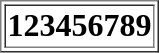<table border="1">
<tr size="45"  style="font-size:16pt; text-align:center; color:black;">
<td style="background:white; "><strong>123456789</strong></td>
</tr>
</table>
